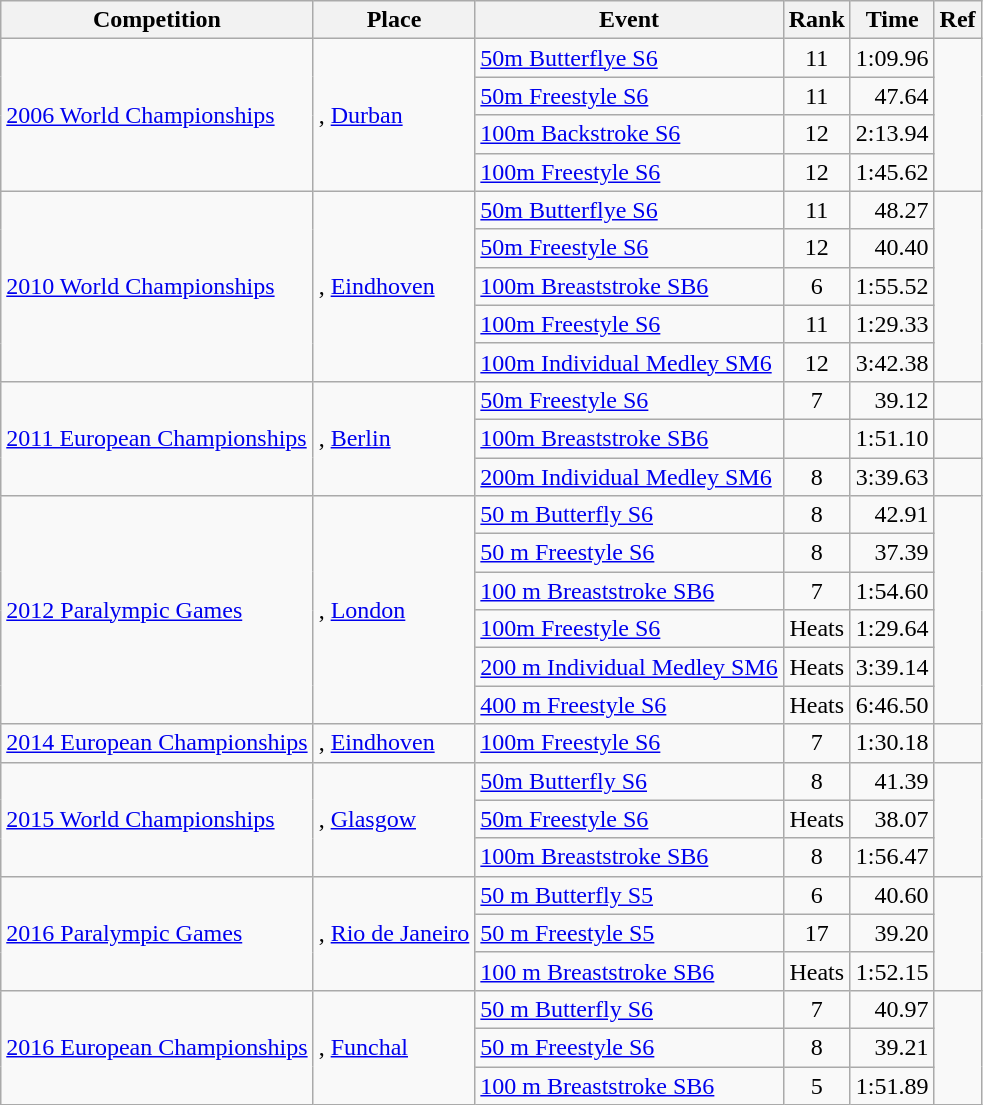<table class=wikitable>
<tr>
<th>Competition</th>
<th>Place</th>
<th>Event</th>
<th>Rank</th>
<th>Time</th>
<th>Ref</th>
</tr>
<tr>
<td rowspan=4><a href='#'>2006 World Championships</a></td>
<td rowspan=4>, <a href='#'>Durban</a></td>
<td><a href='#'>50m Butterflye S6</a></td>
<td align=center>11</td>
<td align=right>1:09.96</td>
<td rowspan=4></td>
</tr>
<tr>
<td><a href='#'>50m Freestyle S6</a></td>
<td align=center>11</td>
<td align=right>47.64</td>
</tr>
<tr>
<td><a href='#'>100m Backstroke S6</a></td>
<td align=center>12</td>
<td align=right>2:13.94</td>
</tr>
<tr>
<td><a href='#'>100m Freestyle S6</a></td>
<td align=center>12</td>
<td align=right>1:45.62</td>
</tr>
<tr>
<td rowspan=5><a href='#'>2010 World Championships</a></td>
<td rowspan=5>, <a href='#'>Eindhoven</a></td>
<td><a href='#'>50m Butterflye S6</a></td>
<td align=center>11</td>
<td align=right>48.27</td>
<td rowspan=5></td>
</tr>
<tr>
<td><a href='#'>50m Freestyle S6</a></td>
<td align=center>12</td>
<td align=right>40.40</td>
</tr>
<tr>
<td><a href='#'>100m Breaststroke SB6</a></td>
<td align=center>6</td>
<td align=right>1:55.52</td>
</tr>
<tr>
<td><a href='#'>100m Freestyle S6</a></td>
<td align=center>11</td>
<td align=right>1:29.33</td>
</tr>
<tr>
<td><a href='#'>100m Individual Medley SM6</a></td>
<td align=center>12</td>
<td align=right>3:42.38</td>
</tr>
<tr>
<td rowspan=3><a href='#'>2011 European Championships</a></td>
<td rowspan=3>, <a href='#'>Berlin</a></td>
<td><a href='#'>50m Freestyle S6</a></td>
<td align=center>7</td>
<td align=right>39.12</td>
<td></td>
</tr>
<tr>
<td><a href='#'>100m Breaststroke SB6</a></td>
<td align=center></td>
<td align=right>1:51.10</td>
<td></td>
</tr>
<tr>
<td><a href='#'>200m Individual Medley SM6</a></td>
<td align=center>8</td>
<td align=right>3:39.63</td>
<td></td>
</tr>
<tr>
<td rowspan=6><a href='#'>2012 Paralympic Games</a></td>
<td rowspan=6>, <a href='#'>London</a></td>
<td><a href='#'>50 m Butterfly S6</a></td>
<td align=center>8</td>
<td align=right>42.91</td>
<td rowspan=6></td>
</tr>
<tr>
<td><a href='#'>50 m Freestyle S6</a></td>
<td align=center>8</td>
<td align=right>37.39</td>
</tr>
<tr>
<td><a href='#'>100 m Breaststroke SB6</a></td>
<td align=center>7</td>
<td align=right>1:54.60</td>
</tr>
<tr>
<td><a href='#'>100m Freestyle S6</a></td>
<td align=center>Heats</td>
<td align=right>1:29.64</td>
</tr>
<tr>
<td><a href='#'>200 m Individual Medley SM6</a></td>
<td align=center>Heats</td>
<td align=right>3:39.14</td>
</tr>
<tr>
<td><a href='#'>400 m Freestyle S6</a></td>
<td align=center>Heats</td>
<td align=right>6:46.50</td>
</tr>
<tr>
<td rowspan=1><a href='#'>2014 European Championships</a></td>
<td rowspan=1>, <a href='#'>Eindhoven</a></td>
<td><a href='#'>100m Freestyle S6</a></td>
<td align=center>7</td>
<td align=right>1:30.18</td>
<td rowspan=1></td>
</tr>
<tr>
<td rowspan=3><a href='#'>2015 World Championships</a></td>
<td rowspan=3>, <a href='#'>Glasgow</a></td>
<td><a href='#'>50m Butterfly S6</a></td>
<td align=center>8</td>
<td align=right>41.39</td>
<td rowspan=3></td>
</tr>
<tr>
<td><a href='#'>50m Freestyle S6</a></td>
<td align=center>Heats</td>
<td align=right>38.07</td>
</tr>
<tr>
<td><a href='#'>100m Breaststroke SB6</a></td>
<td align=center>8</td>
<td align=right>1:56.47</td>
</tr>
<tr>
<td rowspan=3><a href='#'>2016 Paralympic Games</a></td>
<td rowspan=3>, <a href='#'>Rio de Janeiro</a></td>
<td><a href='#'>50 m Butterfly S5</a></td>
<td align=center>6</td>
<td align=right>40.60</td>
<td rowspan=3></td>
</tr>
<tr>
<td><a href='#'>50 m Freestyle S5</a></td>
<td align=center>17</td>
<td align=right>39.20</td>
</tr>
<tr>
<td><a href='#'>100 m Breaststroke SB6</a></td>
<td align=center>Heats</td>
<td align=right>1:52.15</td>
</tr>
<tr>
<td rowspan=3><a href='#'>2016 European Championships</a></td>
<td rowspan=3>, <a href='#'>Funchal</a></td>
<td><a href='#'>50 m Butterfly S6</a></td>
<td align=center>7</td>
<td align=right>40.97</td>
<td rowspan=3></td>
</tr>
<tr>
<td><a href='#'>50 m Freestyle S6</a></td>
<td align=center>8</td>
<td align=right>39.21</td>
</tr>
<tr>
<td><a href='#'>100 m Breaststroke SB6</a></td>
<td align=center>5</td>
<td align=right>1:51.89</td>
</tr>
</table>
